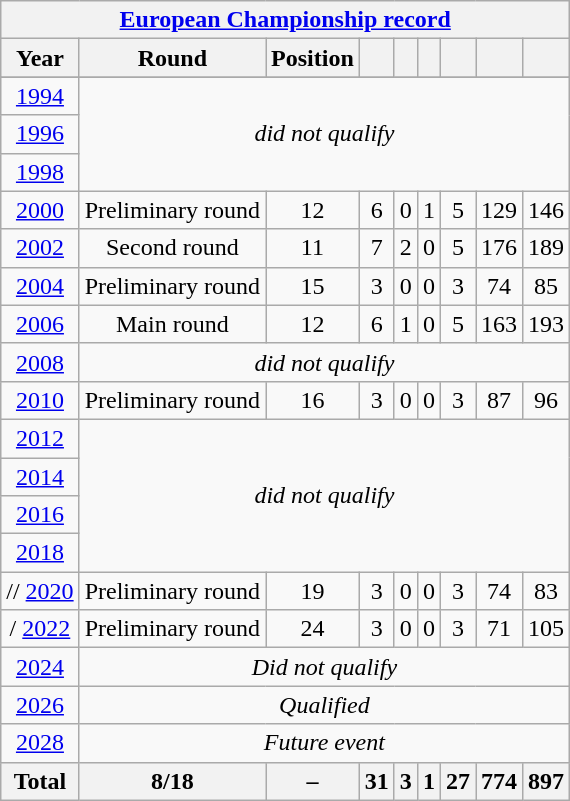<table class="wikitable" style="text-align: center;">
<tr>
<th colspan=9><a href='#'>European Championship record</a></th>
</tr>
<tr>
<th>Year</th>
<th>Round</th>
<th>Position</th>
<th></th>
<th></th>
<th></th>
<th></th>
<th></th>
<th></th>
</tr>
<tr>
</tr>
<tr>
<td> <a href='#'>1994</a></td>
<td colspan="8" rowspan="3"><em>did not qualify</em></td>
</tr>
<tr>
<td> <a href='#'>1996</a></td>
</tr>
<tr>
<td> <a href='#'>1998</a></td>
</tr>
<tr>
<td> <a href='#'>2000</a></td>
<td>Preliminary round</td>
<td>12</td>
<td>6</td>
<td>0</td>
<td>1</td>
<td>5</td>
<td>129</td>
<td>146</td>
</tr>
<tr>
<td> <a href='#'>2002</a></td>
<td>Second round</td>
<td>11</td>
<td>7</td>
<td>2</td>
<td>0</td>
<td>5</td>
<td>176</td>
<td>189</td>
</tr>
<tr>
<td> <a href='#'>2004</a></td>
<td>Preliminary round</td>
<td>15</td>
<td>3</td>
<td>0</td>
<td>0</td>
<td>3</td>
<td>74</td>
<td>85</td>
</tr>
<tr>
<td> <a href='#'>2006</a></td>
<td>Main round</td>
<td>12</td>
<td>6</td>
<td>1</td>
<td>0</td>
<td>5</td>
<td>163</td>
<td>193</td>
</tr>
<tr>
<td> <a href='#'>2008</a></td>
<td colspan="8"><em>did not qualify</em></td>
</tr>
<tr>
<td> <a href='#'>2010</a></td>
<td>Preliminary round</td>
<td>16</td>
<td>3</td>
<td>0</td>
<td>0</td>
<td>3</td>
<td>87</td>
<td>96</td>
</tr>
<tr>
<td> <a href='#'>2012</a></td>
<td colspan="8" rowspan="4"><em>did not qualify</em></td>
</tr>
<tr>
<td> <a href='#'>2014</a></td>
</tr>
<tr>
<td> <a href='#'>2016</a></td>
</tr>
<tr>
<td> <a href='#'>2018</a></td>
</tr>
<tr>
<td>// <a href='#'>2020</a></td>
<td>Preliminary round</td>
<td>19</td>
<td>3</td>
<td>0</td>
<td>0</td>
<td>3</td>
<td>74</td>
<td>83</td>
</tr>
<tr>
<td>/ <a href='#'>2022</a></td>
<td>Preliminary round</td>
<td>24</td>
<td>3</td>
<td>0</td>
<td>0</td>
<td>3</td>
<td>71</td>
<td>105</td>
</tr>
<tr>
<td> <a href='#'>2024</a></td>
<td colspan="8"><em>Did not qualify</em></td>
</tr>
<tr>
<td> <a href='#'>2026</a></td>
<td colspan="8"><em>Qualified</em></td>
</tr>
<tr>
<td> <a href='#'>2028</a></td>
<td colspan="8"><em>Future event</em></td>
</tr>
<tr>
<th>Total</th>
<th>8/18</th>
<th>–</th>
<th>31</th>
<th>3</th>
<th>1</th>
<th>27</th>
<th>774</th>
<th>897</th>
</tr>
</table>
